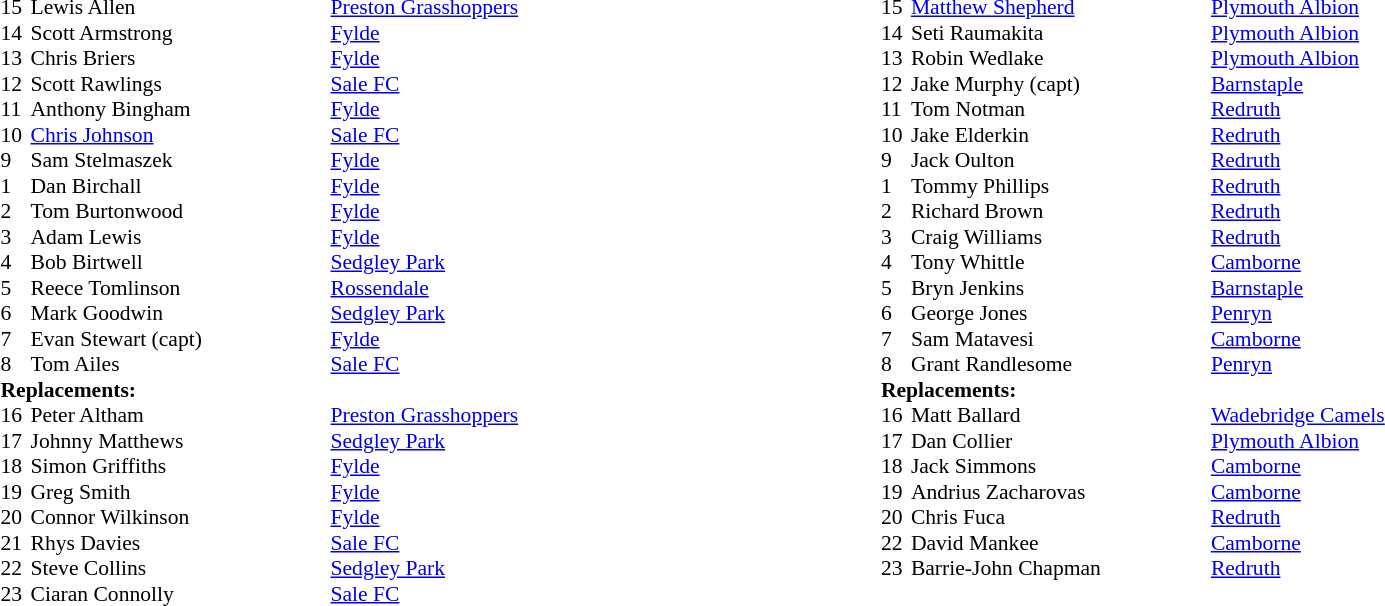<table width="80%">
<tr>
<td valign="top" width="50%"><br><table style="font-size: 90%" cellspacing="0" cellpadding="0">
<tr>
<th width="20"></th>
<th width="200"></th>
</tr>
<tr>
<td>15</td>
<td>Lewis Allen</td>
<td><a href='#'>Preston Grasshoppers</a></td>
</tr>
<tr>
<td>14</td>
<td>Scott Armstrong</td>
<td><a href='#'>Fylde</a></td>
</tr>
<tr>
<td>13</td>
<td>Chris Briers</td>
<td><a href='#'>Fylde</a></td>
</tr>
<tr>
<td>12</td>
<td>Scott Rawlings</td>
<td><a href='#'>Sale FC</a></td>
</tr>
<tr>
<td>11</td>
<td>Anthony Bingham</td>
<td><a href='#'>Fylde</a></td>
</tr>
<tr>
<td>10</td>
<td><a href='#'>Chris Johnson</a></td>
<td><a href='#'>Sale FC</a></td>
</tr>
<tr>
<td>9</td>
<td>Sam Stelmaszek</td>
<td><a href='#'>Fylde</a></td>
</tr>
<tr>
<td>1</td>
<td>Dan Birchall</td>
<td><a href='#'>Fylde</a></td>
</tr>
<tr>
<td>2</td>
<td>Tom Burtonwood</td>
<td><a href='#'>Fylde</a></td>
</tr>
<tr>
<td>3</td>
<td>Adam Lewis</td>
<td><a href='#'>Fylde</a></td>
</tr>
<tr>
<td>4</td>
<td>Bob Birtwell</td>
<td><a href='#'>Sedgley Park</a></td>
</tr>
<tr>
<td>5</td>
<td>Reece Tomlinson</td>
<td><a href='#'>Rossendale</a></td>
</tr>
<tr>
<td>6</td>
<td>Mark Goodwin</td>
<td><a href='#'>Sedgley Park</a></td>
</tr>
<tr>
<td>7</td>
<td>Evan Stewart (capt)</td>
<td><a href='#'>Fylde</a></td>
</tr>
<tr>
<td>8</td>
<td>Tom Ailes</td>
<td><a href='#'>Sale FC</a></td>
</tr>
<tr>
<td colspan=3><strong>Replacements:</strong></td>
</tr>
<tr>
<td>16</td>
<td>Peter Altham</td>
<td><a href='#'>Preston Grasshoppers</a></td>
</tr>
<tr>
<td>17</td>
<td>Johnny Matthews</td>
<td><a href='#'>Sedgley Park</a></td>
</tr>
<tr>
<td>18</td>
<td>Simon Griffiths</td>
<td><a href='#'>Fylde</a></td>
</tr>
<tr>
<td>19</td>
<td>Greg Smith</td>
<td><a href='#'>Fylde</a></td>
</tr>
<tr>
<td>20</td>
<td>Connor Wilkinson</td>
<td><a href='#'>Fylde</a></td>
</tr>
<tr>
<td>21</td>
<td>Rhys Davies</td>
<td><a href='#'>Sale FC</a></td>
</tr>
<tr>
<td>22</td>
<td>Steve Collins</td>
<td><a href='#'>Sedgley Park</a></td>
</tr>
<tr>
<td>23</td>
<td>Ciaran Connolly</td>
<td><a href='#'>Sale FC</a></td>
</tr>
<tr>
</tr>
</table>
</td>
<td valign="top" width="50%"><br><table style="font-size: 90%" cellspacing="0" cellpadding="0" align="center">
<tr>
<th width="20"></th>
<th width="200"></th>
</tr>
<tr>
<td>15</td>
<td><a href='#'>Matthew Shepherd</a></td>
<td><a href='#'>Plymouth Albion</a></td>
</tr>
<tr>
<td>14</td>
<td>Seti Raumakita</td>
<td><a href='#'>Plymouth Albion</a></td>
</tr>
<tr>
<td>13</td>
<td>Robin Wedlake</td>
<td><a href='#'>Plymouth Albion</a></td>
</tr>
<tr>
<td>12</td>
<td>Jake Murphy (capt)</td>
<td><a href='#'>Barnstaple</a></td>
</tr>
<tr>
<td>11</td>
<td>Tom Notman</td>
<td><a href='#'>Redruth</a></td>
</tr>
<tr>
<td>10</td>
<td>Jake Elderkin</td>
<td><a href='#'>Redruth</a></td>
</tr>
<tr>
<td>9</td>
<td>Jack Oulton</td>
<td><a href='#'>Redruth</a></td>
</tr>
<tr>
<td>1</td>
<td>Tommy Phillips</td>
<td><a href='#'>Redruth</a></td>
</tr>
<tr>
<td>2</td>
<td>Richard Brown</td>
<td><a href='#'>Redruth</a></td>
</tr>
<tr>
<td>3</td>
<td>Craig Williams</td>
<td><a href='#'>Redruth</a></td>
</tr>
<tr>
<td>4</td>
<td>Tony Whittle</td>
<td><a href='#'>Camborne</a></td>
</tr>
<tr>
<td>5</td>
<td>Bryn Jenkins</td>
<td><a href='#'>Barnstaple</a></td>
</tr>
<tr>
<td>6</td>
<td>George Jones</td>
<td><a href='#'>Penryn</a></td>
</tr>
<tr>
<td>7</td>
<td>Sam Matavesi</td>
<td><a href='#'>Camborne</a></td>
</tr>
<tr>
<td>8</td>
<td>Grant Randlesome</td>
<td><a href='#'>Penryn</a></td>
</tr>
<tr>
<td colspan=3><strong>Replacements:</strong></td>
</tr>
<tr>
<td>16</td>
<td>Matt Ballard</td>
<td><a href='#'>Wadebridge Camels</a></td>
</tr>
<tr>
<td>17</td>
<td>Dan Collier</td>
<td><a href='#'>Plymouth Albion</a></td>
</tr>
<tr>
<td>18</td>
<td>Jack Simmons</td>
<td><a href='#'>Camborne</a></td>
</tr>
<tr>
<td>19</td>
<td>Andrius Zacharovas</td>
<td><a href='#'>Camborne</a></td>
</tr>
<tr>
<td>20</td>
<td>Chris Fuca</td>
<td><a href='#'>Redruth</a></td>
</tr>
<tr>
<td>22</td>
<td>David Mankee</td>
<td><a href='#'>Camborne</a></td>
</tr>
<tr>
<td>23</td>
<td>Barrie-John Chapman</td>
<td><a href='#'>Redruth</a></td>
</tr>
<tr>
</tr>
</table>
</td>
</tr>
</table>
